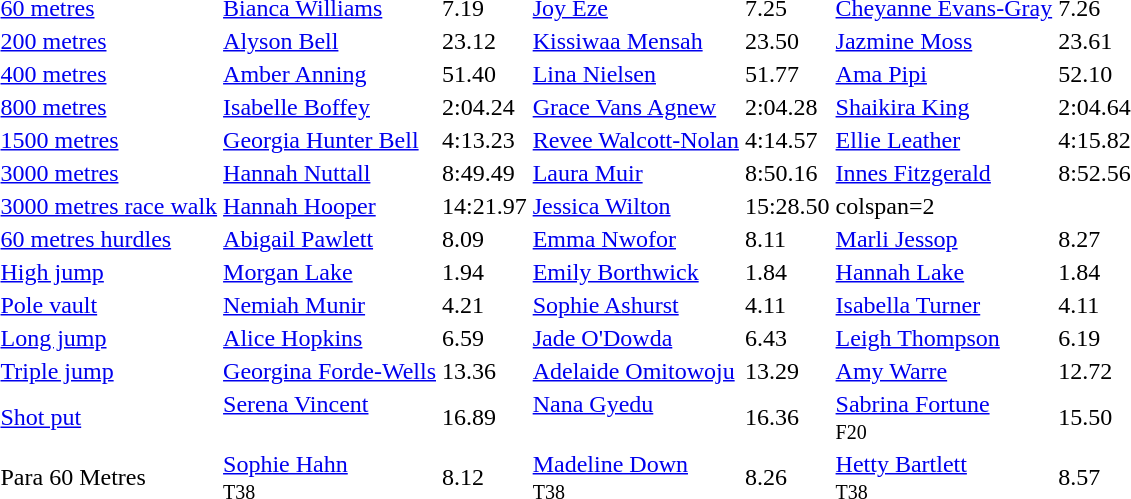<table>
<tr>
<td><a href='#'>60 metres</a></td>
<td><a href='#'>Bianca Williams</a></td>
<td>7.19 </td>
<td><a href='#'>Joy Eze</a></td>
<td>7.25</td>
<td><a href='#'>Cheyanne Evans-Gray</a></td>
<td>7.26 </td>
</tr>
<tr>
<td><a href='#'>200 metres</a></td>
<td><a href='#'>Alyson Bell</a></td>
<td>23.12 </td>
<td><a href='#'>Kissiwaa Mensah</a></td>
<td>23.50</td>
<td><a href='#'>Jazmine Moss</a></td>
<td>23.61</td>
</tr>
<tr>
<td><a href='#'>400 metres</a></td>
<td><a href='#'>Amber Anning</a></td>
<td>51.40</td>
<td><a href='#'>Lina Nielsen</a></td>
<td>51.77 </td>
<td><a href='#'>Ama Pipi</a></td>
<td>52.10 </td>
</tr>
<tr>
<td><a href='#'>800 metres</a></td>
<td><a href='#'>Isabelle Boffey</a></td>
<td>2:04.24</td>
<td><a href='#'>Grace Vans Agnew</a></td>
<td>2:04.28</td>
<td><a href='#'>Shaikira King</a></td>
<td>2:04.64</td>
</tr>
<tr>
<td><a href='#'>1500 metres</a></td>
<td><a href='#'>Georgia Hunter Bell</a></td>
<td>4:13.23</td>
<td><a href='#'>Revee Walcott-Nolan</a></td>
<td>4:14.57</td>
<td><a href='#'>Ellie Leather</a></td>
<td>4:15.82</td>
</tr>
<tr>
<td><a href='#'>3000 metres</a></td>
<td><a href='#'>Hannah Nuttall</a></td>
<td>8:49.49</td>
<td><a href='#'>Laura Muir</a></td>
<td>8:50.16</td>
<td><a href='#'>Innes Fitzgerald</a></td>
<td>8:52.56</td>
</tr>
<tr>
<td><a href='#'>3000 metres race walk</a></td>
<td><a href='#'>Hannah Hooper</a></td>
<td>14:21.97</td>
<td><a href='#'>Jessica Wilton</a></td>
<td>15:28.50</td>
<td>colspan=2 </td>
</tr>
<tr>
<td><a href='#'>60 metres hurdles</a></td>
<td><a href='#'>Abigail Pawlett</a></td>
<td>8.09 </td>
<td><a href='#'>Emma Nwofor</a></td>
<td>8.11 </td>
<td><a href='#'>Marli Jessop</a></td>
<td>8.27 </td>
</tr>
<tr>
<td><a href='#'>High jump</a></td>
<td><a href='#'>Morgan Lake</a></td>
<td>1.94 </td>
<td><a href='#'>Emily Borthwick</a></td>
<td>1.84 </td>
<td><a href='#'>Hannah Lake</a></td>
<td>1.84 </td>
</tr>
<tr>
<td><a href='#'>Pole vault</a></td>
<td><a href='#'>Nemiah Munir</a></td>
<td>4.21</td>
<td><a href='#'>Sophie Ashurst</a></td>
<td>4.11</td>
<td><a href='#'>Isabella Turner</a></td>
<td>4.11 </td>
</tr>
<tr>
<td><a href='#'>Long jump</a></td>
<td><a href='#'>Alice Hopkins</a></td>
<td>6.59 </td>
<td><a href='#'>Jade O'Dowda</a></td>
<td>6.43</td>
<td><a href='#'>Leigh Thompson</a></td>
<td>6.19 </td>
</tr>
<tr>
<td><a href='#'>Triple jump</a></td>
<td><a href='#'>Georgina Forde-Wells</a></td>
<td>13.36</td>
<td><a href='#'>Adelaide Omitowoju</a></td>
<td>13.29 </td>
<td><a href='#'>Amy Warre</a></td>
<td>12.72</td>
</tr>
<tr>
<td><a href='#'>Shot put</a></td>
<td valign="top"><a href='#'>Serena Vincent</a></td>
<td>16.89</td>
<td valign="top"><a href='#'>Nana Gyedu</a></td>
<td>16.36</td>
<td valign="top"><a href='#'>Sabrina Fortune</a><br><small>F20</small></td>
<td>15.50</td>
</tr>
<tr>
<td>Para 60 Metres</td>
<td><a href='#'>Sophie Hahn</a><br><small>T38</small></td>
<td>8.12 </td>
<td><a href='#'>Madeline Down</a><br><small>T38</small></td>
<td>8.26</td>
<td><a href='#'>Hetty Bartlett</a><br><small>T38</small></td>
<td>8.57 </td>
</tr>
</table>
